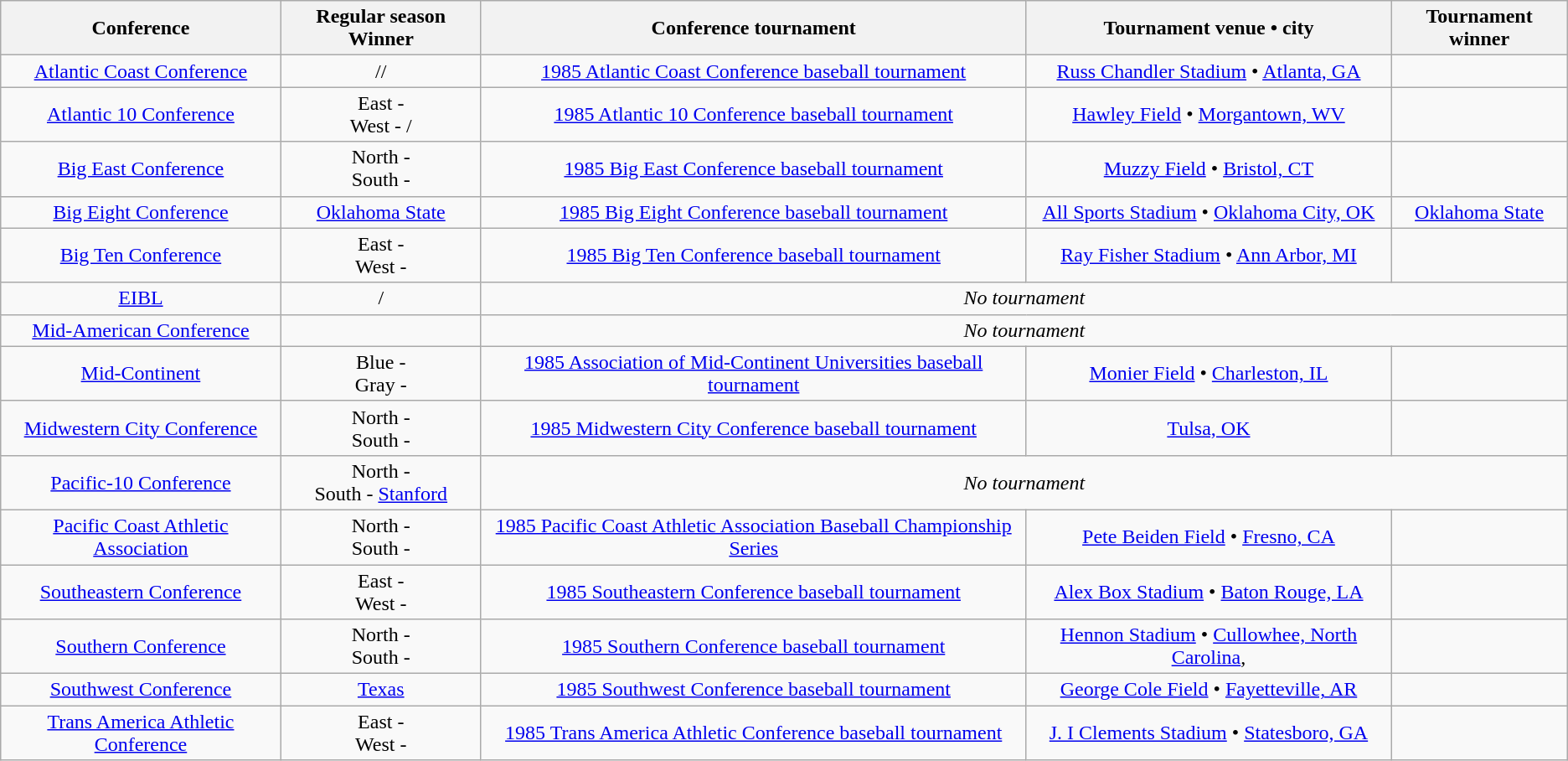<table class="wikitable" style="text-align:center;">
<tr>
<th>Conference</th>
<th>Regular season Winner</th>
<th>Conference tournament</th>
<th>Tournament venue • city</th>
<th>Tournament winner</th>
</tr>
<tr>
<td><a href='#'>Atlantic Coast Conference</a></td>
<td>//</td>
<td><a href='#'>1985 Atlantic Coast Conference baseball tournament</a></td>
<td><a href='#'>Russ Chandler Stadium</a> • <a href='#'>Atlanta, GA</a></td>
<td></td>
</tr>
<tr>
<td><a href='#'>Atlantic 10 Conference</a></td>
<td>East - <br>West - /</td>
<td><a href='#'>1985 Atlantic 10 Conference baseball tournament</a></td>
<td><a href='#'>Hawley Field</a> • <a href='#'>Morgantown, WV</a></td>
<td></td>
</tr>
<tr>
<td><a href='#'>Big East Conference</a></td>
<td>North - <br>South - </td>
<td><a href='#'>1985 Big East Conference baseball tournament</a></td>
<td><a href='#'>Muzzy Field</a> • <a href='#'>Bristol, CT</a></td>
<td></td>
</tr>
<tr>
<td><a href='#'>Big Eight Conference</a></td>
<td><a href='#'>Oklahoma State</a></td>
<td><a href='#'>1985 Big Eight Conference baseball tournament</a></td>
<td><a href='#'>All Sports Stadium</a> • <a href='#'>Oklahoma City, OK</a></td>
<td><a href='#'>Oklahoma State</a></td>
</tr>
<tr>
<td><a href='#'>Big Ten Conference</a></td>
<td>East - <br>West - </td>
<td><a href='#'>1985 Big Ten Conference baseball tournament</a></td>
<td><a href='#'>Ray Fisher Stadium</a> • <a href='#'>Ann Arbor, MI</a></td>
<td></td>
</tr>
<tr>
<td><a href='#'>EIBL</a></td>
<td>/</td>
<td colspan=3><em>No tournament</em></td>
</tr>
<tr>
<td><a href='#'>Mid-American Conference</a></td>
<td></td>
<td colspan=3><em>No tournament</em></td>
</tr>
<tr>
<td><a href='#'>Mid-Continent</a></td>
<td>Blue - <br>Gray - </td>
<td><a href='#'>1985 Association of Mid-Continent Universities baseball tournament</a></td>
<td><a href='#'>Monier Field</a> • <a href='#'>Charleston, IL</a></td>
<td></td>
</tr>
<tr>
<td><a href='#'>Midwestern City Conference</a></td>
<td>North - <br>South - </td>
<td><a href='#'>1985 Midwestern City Conference baseball tournament</a></td>
<td><a href='#'>Tulsa, OK</a></td>
<td></td>
</tr>
<tr>
<td><a href='#'>Pacific-10 Conference</a></td>
<td>North - <br>South - <a href='#'>Stanford</a></td>
<td colspan=3><em>No tournament</em></td>
</tr>
<tr>
<td><a href='#'>Pacific Coast Athletic Association</a></td>
<td>North - <br>South - </td>
<td><a href='#'>1985 Pacific Coast Athletic Association Baseball Championship Series</a></td>
<td><a href='#'>Pete Beiden Field</a> • <a href='#'>Fresno, CA</a></td>
<td></td>
</tr>
<tr>
<td><a href='#'>Southeastern Conference</a></td>
<td>East - <br>West - </td>
<td><a href='#'>1985 Southeastern Conference baseball tournament</a></td>
<td><a href='#'>Alex Box Stadium</a> • <a href='#'>Baton Rouge, LA</a></td>
<td></td>
</tr>
<tr>
<td><a href='#'>Southern Conference</a></td>
<td>North - <br>South - </td>
<td><a href='#'>1985 Southern Conference baseball tournament</a></td>
<td><a href='#'>Hennon Stadium</a> • <a href='#'>Cullowhee, North Carolina</a>,</td>
<td></td>
</tr>
<tr>
<td><a href='#'>Southwest Conference</a></td>
<td><a href='#'>Texas</a></td>
<td><a href='#'>1985 Southwest Conference baseball tournament</a></td>
<td><a href='#'>George Cole Field</a> • <a href='#'>Fayetteville, AR</a></td>
<td></td>
</tr>
<tr>
<td><a href='#'>Trans America Athletic Conference</a></td>
<td>East - <br>West - </td>
<td><a href='#'>1985 Trans America Athletic Conference baseball tournament</a></td>
<td><a href='#'>J. I Clements Stadium</a> • <a href='#'>Statesboro, GA</a></td>
<td></td>
</tr>
</table>
